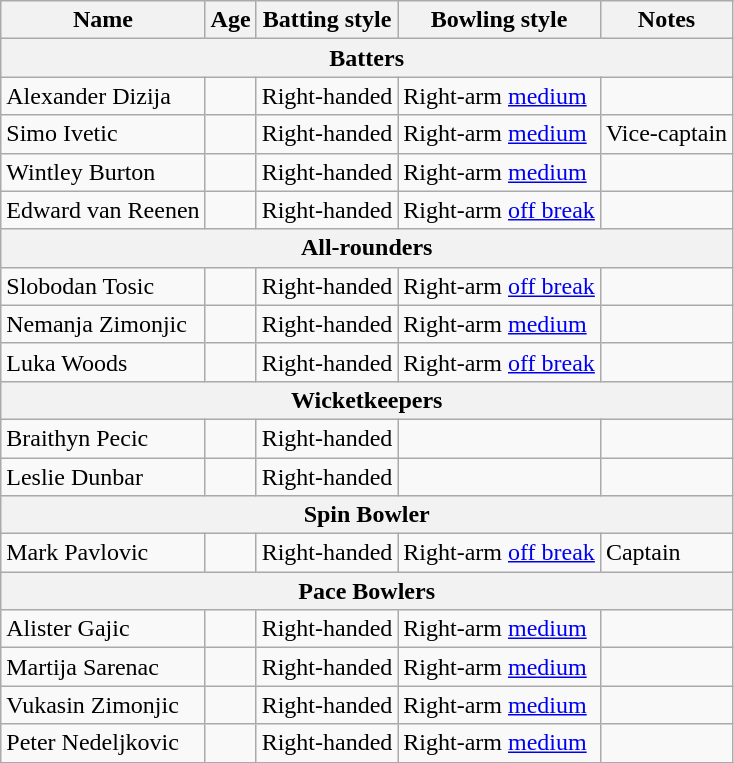<table class="wikitable">
<tr>
<th>Name</th>
<th>Age</th>
<th>Batting style</th>
<th>Bowling style</th>
<th>Notes</th>
</tr>
<tr>
<th colspan="5">Batters</th>
</tr>
<tr>
<td>Alexander Dizija</td>
<td></td>
<td>Right-handed</td>
<td>Right-arm <a href='#'>medium</a></td>
<td></td>
</tr>
<tr>
<td>Simo Ivetic</td>
<td></td>
<td>Right-handed</td>
<td>Right-arm <a href='#'>medium</a></td>
<td>Vice-captain</td>
</tr>
<tr>
<td>Wintley Burton</td>
<td></td>
<td>Right-handed</td>
<td>Right-arm <a href='#'>medium</a></td>
<td></td>
</tr>
<tr>
<td>Edward van Reenen</td>
<td></td>
<td>Right-handed</td>
<td>Right-arm <a href='#'>off break</a></td>
<td></td>
</tr>
<tr>
<th colspan="5">All-rounders</th>
</tr>
<tr>
<td>Slobodan Tosic</td>
<td></td>
<td>Right-handed</td>
<td>Right-arm <a href='#'>off break</a></td>
<td></td>
</tr>
<tr>
<td>Nemanja Zimonjic</td>
<td></td>
<td>Right-handed</td>
<td>Right-arm <a href='#'>medium</a></td>
<td></td>
</tr>
<tr>
<td>Luka Woods</td>
<td></td>
<td>Right-handed</td>
<td>Right-arm <a href='#'>off break</a></td>
<td></td>
</tr>
<tr>
<th colspan="5">Wicketkeepers</th>
</tr>
<tr>
<td>Braithyn Pecic</td>
<td></td>
<td>Right-handed</td>
<td></td>
<td></td>
</tr>
<tr>
<td>Leslie Dunbar</td>
<td></td>
<td>Right-handed</td>
<td></td>
<td></td>
</tr>
<tr>
<th colspan="5">Spin Bowler</th>
</tr>
<tr>
<td>Mark Pavlovic</td>
<td></td>
<td>Right-handed</td>
<td>Right-arm <a href='#'>off break</a></td>
<td>Captain</td>
</tr>
<tr>
<th colspan="5">Pace Bowlers</th>
</tr>
<tr>
<td>Alister Gajic</td>
<td></td>
<td>Right-handed</td>
<td>Right-arm <a href='#'>medium</a></td>
<td></td>
</tr>
<tr>
<td>Martija Sarenac</td>
<td></td>
<td>Right-handed</td>
<td>Right-arm <a href='#'>medium</a></td>
<td></td>
</tr>
<tr>
<td>Vukasin Zimonjic</td>
<td></td>
<td>Right-handed</td>
<td>Right-arm <a href='#'>medium</a></td>
<td></td>
</tr>
<tr>
<td>Peter Nedeljkovic</td>
<td></td>
<td>Right-handed</td>
<td>Right-arm <a href='#'>medium</a></td>
<td></td>
</tr>
</table>
